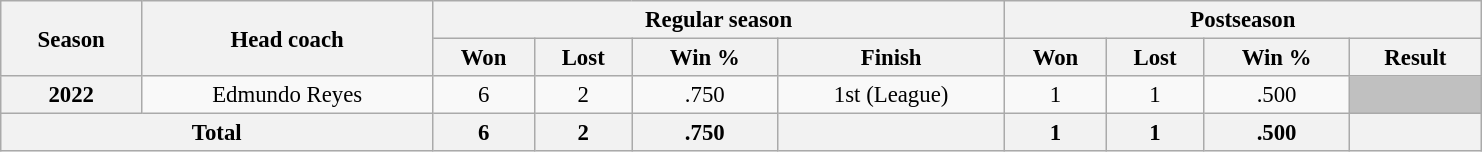<table class="wikitable" style="font-size: 95%; text-align:center; width:65em">
<tr>
<th rowspan="2">Season</th>
<th rowspan="2">Head coach</th>
<th colspan="4">Regular season</th>
<th colspan="4">Postseason</th>
</tr>
<tr>
<th>Won</th>
<th>Lost</th>
<th>Win %</th>
<th>Finish</th>
<th>Won</th>
<th>Lost</th>
<th>Win %</th>
<th>Result</th>
</tr>
<tr>
<th>2022</th>
<td>Edmundo Reyes</td>
<td>6</td>
<td>2</td>
<td>.750</td>
<td>1st (League)</td>
<td>1</td>
<td>1</td>
<td>.500</td>
<td bgcolor=silver></td>
</tr>
<tr>
<th colspan="2">Total</th>
<th>6</th>
<th>2</th>
<th>.750</th>
<th></th>
<th>1</th>
<th>1</th>
<th>.500</th>
<th></th>
</tr>
</table>
